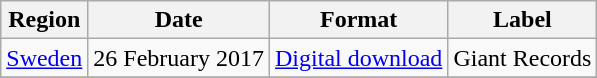<table class=wikitable>
<tr>
<th>Region</th>
<th>Date</th>
<th>Format</th>
<th>Label</th>
</tr>
<tr>
<td><a href='#'>Sweden</a></td>
<td>26 February 2017</td>
<td><a href='#'>Digital download</a></td>
<td>Giant Records</td>
</tr>
<tr>
</tr>
</table>
